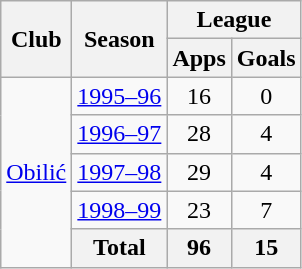<table class="wikitable" style="text-align:center">
<tr>
<th rowspan="2">Club</th>
<th rowspan="2">Season</th>
<th colspan="2">League</th>
</tr>
<tr>
<th>Apps</th>
<th>Goals</th>
</tr>
<tr>
<td rowspan="5"><a href='#'>Obilić</a></td>
<td><a href='#'>1995–96</a></td>
<td>16</td>
<td>0</td>
</tr>
<tr>
<td><a href='#'>1996–97</a></td>
<td>28</td>
<td>4</td>
</tr>
<tr>
<td><a href='#'>1997–98</a></td>
<td>29</td>
<td>4</td>
</tr>
<tr>
<td><a href='#'>1998–99</a></td>
<td>23</td>
<td>7</td>
</tr>
<tr>
<th>Total</th>
<th>96</th>
<th>15</th>
</tr>
</table>
